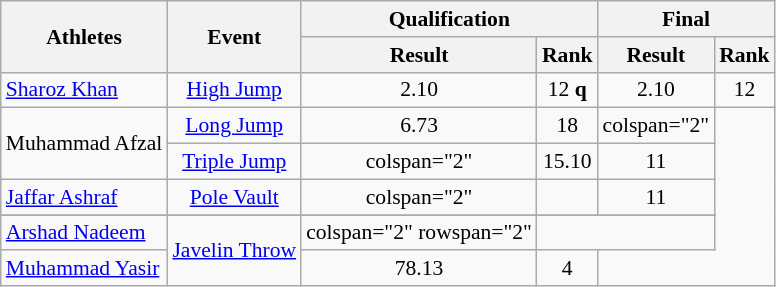<table class=wikitable style="text-align:center; font-size:90%">
<tr>
<th rowspan=2>Athletes</th>
<th rowspan=2>Event</th>
<th colspan=2>Qualification</th>
<th colspan=2>Final</th>
</tr>
<tr>
<th>Result</th>
<th>Rank</th>
<th>Result</th>
<th>Rank</th>
</tr>
<tr>
<td style="text-align:left"><a href='#'>Sharoz Khan</a></td>
<td><a href='#'>High Jump</a></td>
<td>2.10 <strong></strong></td>
<td>12 <strong>q</strong></td>
<td>2.10<br><strong></strong></td>
<td>12</td>
</tr>
<tr>
<td align=left rowspan=2>Muhammad Afzal</td>
<td rowspan=1><a href='#'>Long Jump</a></td>
<td>6.73</td>
<td>18</td>
<td>colspan="2" </td>
</tr>
<tr>
<td rowspan=1><a href='#'>Triple Jump</a></td>
<td>colspan="2" </td>
<td>15.10</td>
<td>11</td>
</tr>
<tr>
<td style="text-align:left"><a href='#'>Jaffar Ashraf</a></td>
<td><a href='#'>Pole Vault</a></td>
<td>colspan="2" </td>
<td></td>
<td>11</td>
</tr>
<tr>
</tr>
<tr>
<td style="text-align:left"><a href='#'>Arshad Nadeem</a></td>
<td rowspan="2"><a href='#'>Javelin Throw</a></td>
<td>colspan="2" rowspan="2" </td>
<td colspan="2"></td>
</tr>
<tr>
<td style="text-align:left"><a href='#'>Muhammad Yasir</a></td>
<td>78.13</td>
<td>4</td>
</tr>
</table>
